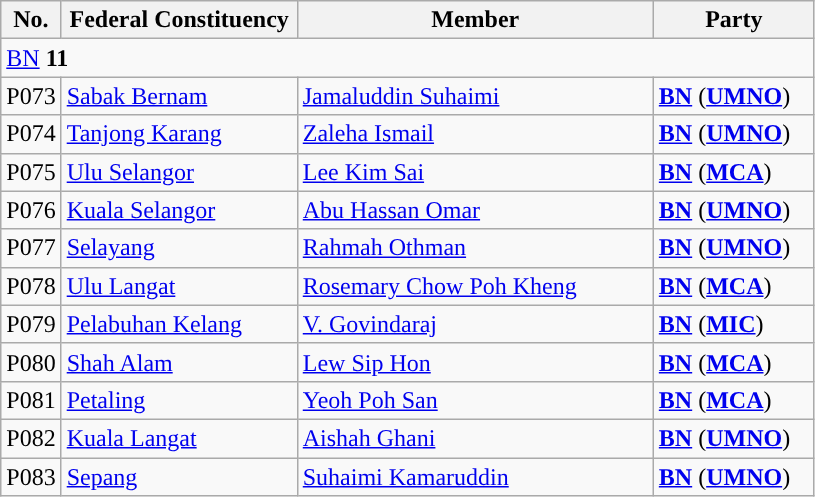<table class="wikitable sortable">
<tr>
<th style="width:30px;">No.</th>
<th style="width:150px;">Federal Constituency</th>
<th style="width:230px;">Member</th>
<th style="width:100px;">Party</th>
</tr>
<tr>
<td colspan="4"><a href='#'>BN</a> <strong>11</strong></td>
</tr>
<tr>
<td>P073</td>
<td><a href='#'>Sabak Bernam</a></td>
<td><a href='#'>Jamaluddin Suhaimi</a></td>
<td><strong><a href='#'>BN</a></strong> (<strong><a href='#'>UMNO</a></strong>)</td>
</tr>
<tr>
<td>P074</td>
<td><a href='#'>Tanjong Karang</a></td>
<td><a href='#'>Zaleha Ismail</a></td>
<td><strong><a href='#'>BN</a></strong> (<strong><a href='#'>UMNO</a></strong>)</td>
</tr>
<tr>
<td>P075</td>
<td><a href='#'>Ulu Selangor</a></td>
<td><a href='#'>Lee Kim Sai</a></td>
<td><strong><a href='#'>BN</a></strong> (<strong><a href='#'>MCA</a></strong>)</td>
</tr>
<tr>
<td>P076</td>
<td><a href='#'>Kuala Selangor</a></td>
<td><a href='#'>Abu Hassan Omar</a></td>
<td><strong><a href='#'>BN</a></strong> (<strong><a href='#'>UMNO</a></strong>)</td>
</tr>
<tr>
<td>P077</td>
<td><a href='#'>Selayang</a></td>
<td><a href='#'>Rahmah Othman</a></td>
<td><strong><a href='#'>BN</a></strong> (<strong><a href='#'>UMNO</a></strong>)</td>
</tr>
<tr>
<td>P078</td>
<td><a href='#'>Ulu Langat</a></td>
<td><a href='#'>Rosemary Chow Poh Kheng</a></td>
<td><strong><a href='#'>BN</a></strong> (<strong><a href='#'>MCA</a></strong>)</td>
</tr>
<tr>
<td>P079</td>
<td><a href='#'>Pelabuhan Kelang</a></td>
<td><a href='#'>V. Govindaraj</a></td>
<td><strong><a href='#'>BN</a></strong> (<strong><a href='#'>MIC</a></strong>)</td>
</tr>
<tr>
<td>P080</td>
<td><a href='#'>Shah Alam</a></td>
<td><a href='#'>Lew Sip Hon</a></td>
<td><strong><a href='#'>BN</a></strong> (<strong><a href='#'>MCA</a></strong>)</td>
</tr>
<tr>
<td>P081</td>
<td><a href='#'>Petaling</a></td>
<td><a href='#'>Yeoh Poh San</a></td>
<td><strong><a href='#'>BN</a></strong> (<strong><a href='#'>MCA</a></strong>)</td>
</tr>
<tr>
<td>P082</td>
<td><a href='#'>Kuala Langat</a></td>
<td><a href='#'>Aishah Ghani</a></td>
<td><strong><a href='#'>BN</a></strong> (<strong><a href='#'>UMNO</a></strong>)</td>
</tr>
<tr>
<td>P083</td>
<td><a href='#'>Sepang</a></td>
<td><a href='#'>Suhaimi Kamaruddin</a></td>
<td><strong><a href='#'>BN</a></strong> (<strong><a href='#'>UMNO</a></strong>)</td>
</tr>
</table>
